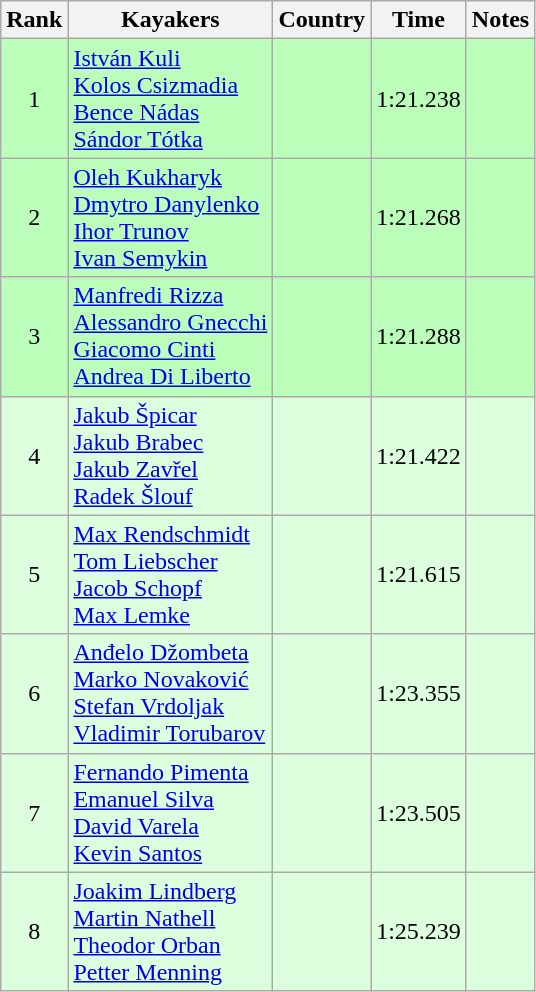<table class="wikitable" style="text-align:center">
<tr>
<th>Rank</th>
<th>Kayakers</th>
<th>Country</th>
<th>Time</th>
<th>Notes</th>
</tr>
<tr bgcolor=bbffbb>
<td>1</td>
<td align=left><a href='#'>István Kuli</a><br><a href='#'>Kolos Csizmadia</a><br><a href='#'>Bence Nádas</a><br><a href='#'>Sándor Tótka</a></td>
<td align=left></td>
<td>1:21.238</td>
<td></td>
</tr>
<tr bgcolor=bbffbb>
<td>2</td>
<td align=left><a href='#'>Oleh Kukharyk</a><br><a href='#'>Dmytro Danylenko</a><br><a href='#'>Ihor Trunov</a><br><a href='#'>Ivan Semykin</a></td>
<td align=left></td>
<td>1:21.268</td>
<td></td>
</tr>
<tr bgcolor=bbffbb>
<td>3</td>
<td align=left><a href='#'>Manfredi Rizza</a><br><a href='#'>Alessandro Gnecchi</a><br><a href='#'>Giacomo Cinti</a><br><a href='#'>Andrea Di Liberto</a></td>
<td align=left></td>
<td>1:21.288</td>
<td></td>
</tr>
<tr bgcolor=ddffdd>
<td>4</td>
<td align=left><a href='#'>Jakub Špicar</a><br><a href='#'>Jakub Brabec</a><br><a href='#'>Jakub Zavřel</a><br><a href='#'>Radek Šlouf</a></td>
<td align=left></td>
<td>1:21.422</td>
<td></td>
</tr>
<tr bgcolor=ddffdd>
<td>5</td>
<td align=left><a href='#'>Max Rendschmidt</a><br><a href='#'>Tom Liebscher</a><br><a href='#'>Jacob Schopf</a><br><a href='#'>Max Lemke</a></td>
<td align=left></td>
<td>1:21.615</td>
<td></td>
</tr>
<tr bgcolor=ddffdd>
<td>6</td>
<td align=left><a href='#'>Anđelo Džombeta</a><br><a href='#'>Marko Novaković</a><br><a href='#'>Stefan Vrdoljak</a><br><a href='#'>Vladimir Torubarov</a></td>
<td align=left></td>
<td>1:23.355</td>
<td></td>
</tr>
<tr bgcolor=ddffdd>
<td>7</td>
<td align=left><a href='#'>Fernando Pimenta</a><br><a href='#'>Emanuel Silva</a><br><a href='#'>David Varela</a><br><a href='#'>Kevin Santos</a></td>
<td align=left></td>
<td>1:23.505</td>
<td></td>
</tr>
<tr bgcolor=ddffdd>
<td>8</td>
<td align=left><a href='#'>Joakim Lindberg</a><br><a href='#'>Martin Nathell</a><br><a href='#'>Theodor Orban</a><br><a href='#'>Petter Menning</a></td>
<td align=left></td>
<td>1:25.239</td>
<td></td>
</tr>
</table>
